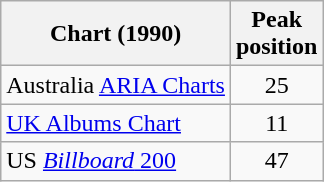<table class="wikitable = sortable" style="text-align:center;">
<tr>
<th>Chart (1990)</th>
<th>Peak<br>position</th>
</tr>
<tr>
<td align="left">Australia <a href='#'>ARIA Charts</a></td>
<td>25</td>
</tr>
<tr>
<td align="left"><a href='#'>UK Albums Chart</a></td>
<td>11</td>
</tr>
<tr>
<td align="left">US <a href='#'><em>Billboard</em> 200</a></td>
<td>47</td>
</tr>
</table>
